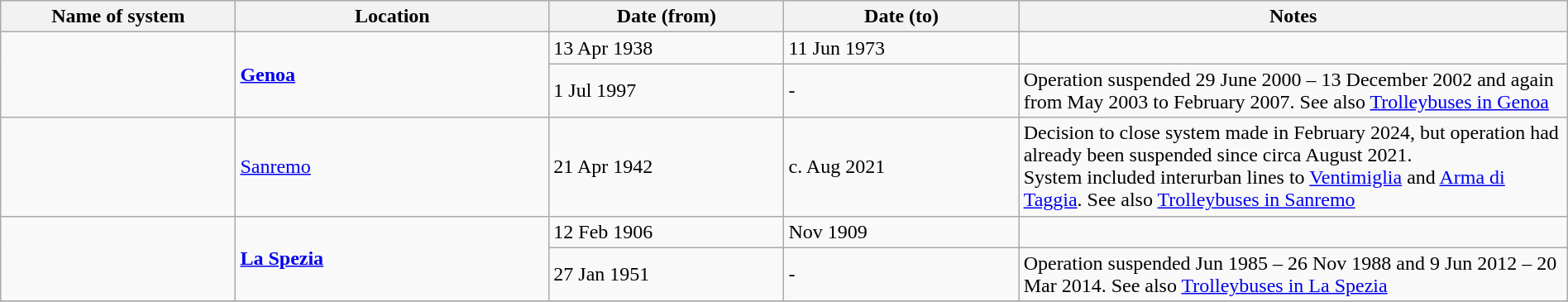<table class="wikitable" width=100%>
<tr>
<th width=15%>Name of system</th>
<th width=20%>Location</th>
<th width=15%>Date (from)</th>
<th width=15%>Date (to)</th>
<th width=35%>Notes</th>
</tr>
<tr>
<td rowspan=2> </td>
<td rowspan=2><strong><a href='#'>Genoa</a></strong></td>
<td>13 Apr 1938</td>
<td>11 Jun 1973</td>
<td></td>
</tr>
<tr>
<td>1 Jul 1997</td>
<td>-</td>
<td>Operation suspended 29 June 2000 – 13 December 2002 and again from May 2003 to February 2007. See also <a href='#'>Trolleybuses in Genoa</a></td>
</tr>
<tr>
<td> </td>
<td><a href='#'>Sanremo</a></td>
<td>21 Apr 1942</td>
<td>c. Aug 2021</td>
<td>Decision to close system made in February 2024, but operation had already been suspended since circa August 2021.<br> System included interurban lines to <a href='#'>Ventimiglia</a> and <a href='#'>Arma di Taggia</a>. See also <a href='#'>Trolleybuses in Sanremo</a></td>
</tr>
<tr>
<td rowspan=2> </td>
<td rowspan=2><strong><a href='#'>La Spezia</a></strong></td>
<td>12 Feb 1906</td>
<td>Nov 1909</td>
<td></td>
</tr>
<tr>
<td>27 Jan 1951</td>
<td>-</td>
<td>Operation suspended Jun 1985 – 26 Nov 1988 and 9 Jun 2012 – 20 Mar 2014. See also <a href='#'>Trolleybuses in La Spezia</a></td>
</tr>
<tr>
</tr>
</table>
